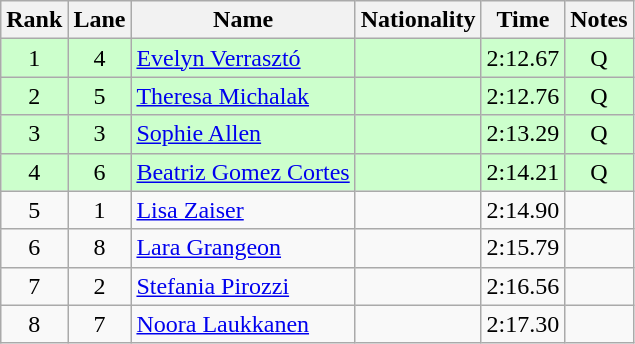<table class="wikitable sortable" style="text-align:center">
<tr>
<th>Rank</th>
<th>Lane</th>
<th>Name</th>
<th>Nationality</th>
<th>Time</th>
<th>Notes</th>
</tr>
<tr bgcolor=ccffcc>
<td>1</td>
<td>4</td>
<td align=left><a href='#'>Evelyn Verrasztó</a></td>
<td align=left></td>
<td>2:12.67</td>
<td>Q</td>
</tr>
<tr bgcolor=ccffcc>
<td>2</td>
<td>5</td>
<td align=left><a href='#'>Theresa Michalak</a></td>
<td align=left></td>
<td>2:12.76</td>
<td>Q</td>
</tr>
<tr bgcolor=ccffcc>
<td>3</td>
<td>3</td>
<td align=left><a href='#'>Sophie Allen</a></td>
<td align=left></td>
<td>2:13.29</td>
<td>Q</td>
</tr>
<tr bgcolor=ccffcc>
<td>4</td>
<td>6</td>
<td align=left><a href='#'>Beatriz Gomez Cortes</a></td>
<td align=left></td>
<td>2:14.21</td>
<td>Q</td>
</tr>
<tr>
<td>5</td>
<td>1</td>
<td align=left><a href='#'>Lisa Zaiser</a></td>
<td align=left></td>
<td>2:14.90</td>
<td></td>
</tr>
<tr>
<td>6</td>
<td>8</td>
<td align=left><a href='#'>Lara Grangeon</a></td>
<td align=left></td>
<td>2:15.79</td>
<td></td>
</tr>
<tr>
<td>7</td>
<td>2</td>
<td align=left><a href='#'>Stefania Pirozzi</a></td>
<td align=left></td>
<td>2:16.56</td>
<td></td>
</tr>
<tr>
<td>8</td>
<td>7</td>
<td align=left><a href='#'>Noora Laukkanen</a></td>
<td align=left></td>
<td>2:17.30</td>
<td></td>
</tr>
</table>
